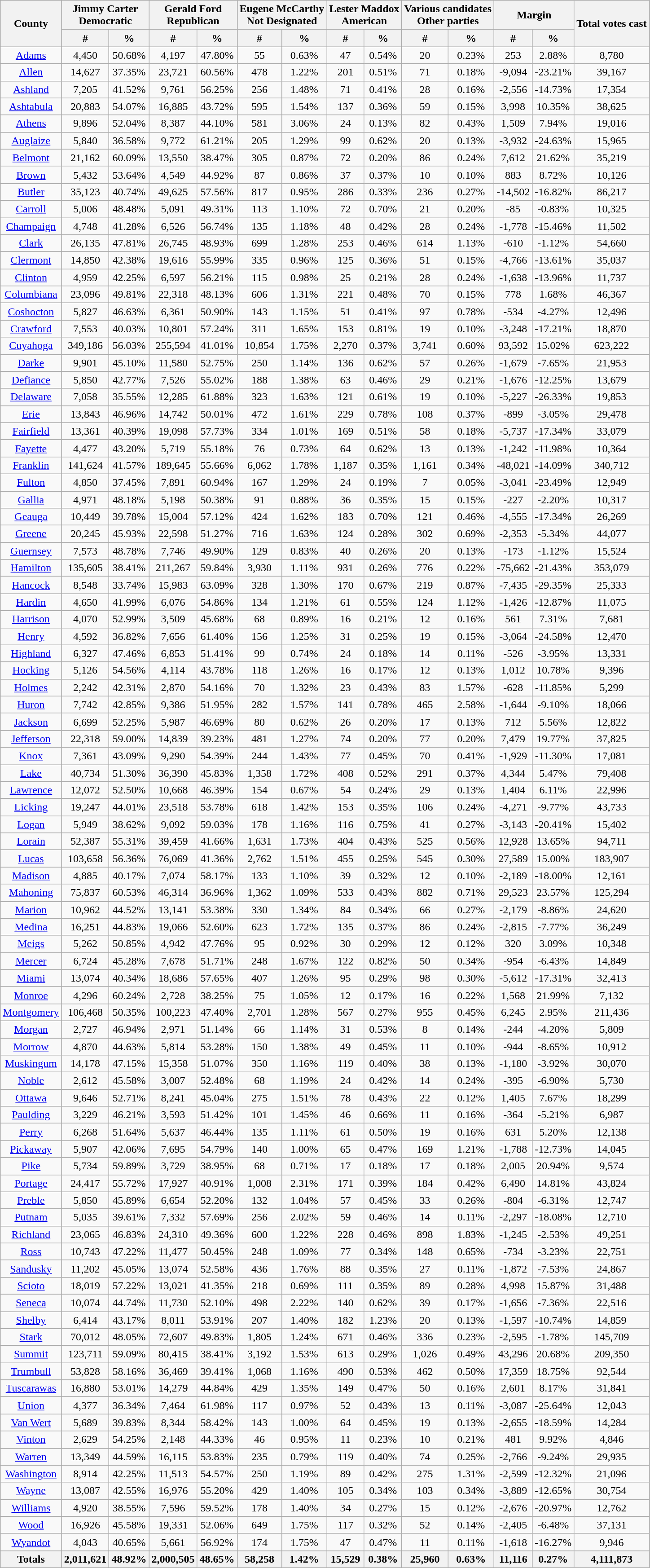<table class="wikitable sortable" style="text-align:center">
<tr>
<th style="text-align:center;" rowspan="2">County</th>
<th style="text-align:center;" colspan="2">Jimmy Carter<br>Democratic</th>
<th style="text-align:center;" colspan="2">Gerald Ford<br>Republican</th>
<th style="text-align:center;" colspan="2">Eugene McCarthy<br>Not Designated</th>
<th style="text-align:center;" colspan="2">Lester Maddox<br>American</th>
<th style="text-align:center;" colspan="2">Various candidates<br>Other parties</th>
<th style="text-align:center;" colspan="2">Margin</th>
<th style="text-align:center;" rowspan="2">Total votes cast</th>
</tr>
<tr>
<th style="text-align:center;" data-sort-type="number">#</th>
<th style="text-align:center;" data-sort-type="number">%</th>
<th style="text-align:center;" data-sort-type="number">#</th>
<th style="text-align:center;" data-sort-type="number">%</th>
<th style="text-align:center;" data-sort-type="number">#</th>
<th style="text-align:center;" data-sort-type="number">%</th>
<th style="text-align:center;" data-sort-type="number">#</th>
<th style="text-align:center;" data-sort-type="number">%</th>
<th style="text-align:center;" data-sort-type="number">#</th>
<th style="text-align:center;" data-sort-type="number">%</th>
<th style="text-align:center;" data-sort-type="number">#</th>
<th style="text-align:center;" data-sort-type="number">%</th>
</tr>
<tr style="text-align:center;">
<td><a href='#'>Adams</a></td>
<td>4,450</td>
<td>50.68%</td>
<td>4,197</td>
<td>47.80%</td>
<td>55</td>
<td>0.63%</td>
<td>47</td>
<td>0.54%</td>
<td>20</td>
<td>0.23%</td>
<td>253</td>
<td>2.88%</td>
<td>8,780</td>
</tr>
<tr style="text-align:center;">
<td><a href='#'>Allen</a></td>
<td>14,627</td>
<td>37.35%</td>
<td>23,721</td>
<td>60.56%</td>
<td>478</td>
<td>1.22%</td>
<td>201</td>
<td>0.51%</td>
<td>71</td>
<td>0.18%</td>
<td>-9,094</td>
<td>-23.21%</td>
<td>39,167</td>
</tr>
<tr style="text-align:center;">
<td><a href='#'>Ashland</a></td>
<td>7,205</td>
<td>41.52%</td>
<td>9,761</td>
<td>56.25%</td>
<td>256</td>
<td>1.48%</td>
<td>71</td>
<td>0.41%</td>
<td>28</td>
<td>0.16%</td>
<td>-2,556</td>
<td>-14.73%</td>
<td>17,354</td>
</tr>
<tr style="text-align:center;">
<td><a href='#'>Ashtabula</a></td>
<td>20,883</td>
<td>54.07%</td>
<td>16,885</td>
<td>43.72%</td>
<td>595</td>
<td>1.54%</td>
<td>137</td>
<td>0.36%</td>
<td>59</td>
<td>0.15%</td>
<td>3,998</td>
<td>10.35%</td>
<td>38,625</td>
</tr>
<tr style="text-align:center;">
<td><a href='#'>Athens</a></td>
<td>9,896</td>
<td>52.04%</td>
<td>8,387</td>
<td>44.10%</td>
<td>581</td>
<td>3.06%</td>
<td>24</td>
<td>0.13%</td>
<td>82</td>
<td>0.43%</td>
<td>1,509</td>
<td>7.94%</td>
<td>19,016</td>
</tr>
<tr style="text-align:center;">
<td><a href='#'>Auglaize</a></td>
<td>5,840</td>
<td>36.58%</td>
<td>9,772</td>
<td>61.21%</td>
<td>205</td>
<td>1.29%</td>
<td>99</td>
<td>0.62%</td>
<td>20</td>
<td>0.13%</td>
<td>-3,932</td>
<td>-24.63%</td>
<td>15,965</td>
</tr>
<tr style="text-align:center;">
<td><a href='#'>Belmont</a></td>
<td>21,162</td>
<td>60.09%</td>
<td>13,550</td>
<td>38.47%</td>
<td>305</td>
<td>0.87%</td>
<td>72</td>
<td>0.20%</td>
<td>86</td>
<td>0.24%</td>
<td>7,612</td>
<td>21.62%</td>
<td>35,219</td>
</tr>
<tr style="text-align:center;">
<td><a href='#'>Brown</a></td>
<td>5,432</td>
<td>53.64%</td>
<td>4,549</td>
<td>44.92%</td>
<td>87</td>
<td>0.86%</td>
<td>37</td>
<td>0.37%</td>
<td>10</td>
<td>0.10%</td>
<td>883</td>
<td>8.72%</td>
<td>10,126</td>
</tr>
<tr style="text-align:center;">
<td><a href='#'>Butler</a></td>
<td>35,123</td>
<td>40.74%</td>
<td>49,625</td>
<td>57.56%</td>
<td>817</td>
<td>0.95%</td>
<td>286</td>
<td>0.33%</td>
<td>236</td>
<td>0.27%</td>
<td>-14,502</td>
<td>-16.82%</td>
<td>86,217</td>
</tr>
<tr style="text-align:center;">
<td><a href='#'>Carroll</a></td>
<td>5,006</td>
<td>48.48%</td>
<td>5,091</td>
<td>49.31%</td>
<td>113</td>
<td>1.10%</td>
<td>72</td>
<td>0.70%</td>
<td>21</td>
<td>0.20%</td>
<td>-85</td>
<td>-0.83%</td>
<td>10,325</td>
</tr>
<tr style="text-align:center;">
<td><a href='#'>Champaign</a></td>
<td>4,748</td>
<td>41.28%</td>
<td>6,526</td>
<td>56.74%</td>
<td>135</td>
<td>1.18%</td>
<td>48</td>
<td>0.42%</td>
<td>28</td>
<td>0.24%</td>
<td>-1,778</td>
<td>-15.46%</td>
<td>11,502</td>
</tr>
<tr style="text-align:center;">
<td><a href='#'>Clark</a></td>
<td>26,135</td>
<td>47.81%</td>
<td>26,745</td>
<td>48.93%</td>
<td>699</td>
<td>1.28%</td>
<td>253</td>
<td>0.46%</td>
<td>614</td>
<td>1.13%</td>
<td>-610</td>
<td>-1.12%</td>
<td>54,660</td>
</tr>
<tr style="text-align:center;">
<td><a href='#'>Clermont</a></td>
<td>14,850</td>
<td>42.38%</td>
<td>19,616</td>
<td>55.99%</td>
<td>335</td>
<td>0.96%</td>
<td>125</td>
<td>0.36%</td>
<td>51</td>
<td>0.15%</td>
<td>-4,766</td>
<td>-13.61%</td>
<td>35,037</td>
</tr>
<tr style="text-align:center;">
<td><a href='#'>Clinton</a></td>
<td>4,959</td>
<td>42.25%</td>
<td>6,597</td>
<td>56.21%</td>
<td>115</td>
<td>0.98%</td>
<td>25</td>
<td>0.21%</td>
<td>28</td>
<td>0.24%</td>
<td>-1,638</td>
<td>-13.96%</td>
<td>11,737</td>
</tr>
<tr style="text-align:center;">
<td><a href='#'>Columbiana</a></td>
<td>23,096</td>
<td>49.81%</td>
<td>22,318</td>
<td>48.13%</td>
<td>606</td>
<td>1.31%</td>
<td>221</td>
<td>0.48%</td>
<td>70</td>
<td>0.15%</td>
<td>778</td>
<td>1.68%</td>
<td>46,367</td>
</tr>
<tr style="text-align:center;">
<td><a href='#'>Coshocton</a></td>
<td>5,827</td>
<td>46.63%</td>
<td>6,361</td>
<td>50.90%</td>
<td>143</td>
<td>1.15%</td>
<td>51</td>
<td>0.41%</td>
<td>97</td>
<td>0.78%</td>
<td>-534</td>
<td>-4.27%</td>
<td>12,496</td>
</tr>
<tr style="text-align:center;">
<td><a href='#'>Crawford</a></td>
<td>7,553</td>
<td>40.03%</td>
<td>10,801</td>
<td>57.24%</td>
<td>311</td>
<td>1.65%</td>
<td>153</td>
<td>0.81%</td>
<td>19</td>
<td>0.10%</td>
<td>-3,248</td>
<td>-17.21%</td>
<td>18,870</td>
</tr>
<tr style="text-align:center;">
<td><a href='#'>Cuyahoga</a></td>
<td>349,186</td>
<td>56.03%</td>
<td>255,594</td>
<td>41.01%</td>
<td>10,854</td>
<td>1.75%</td>
<td>2,270</td>
<td>0.37%</td>
<td>3,741</td>
<td>0.60%</td>
<td>93,592</td>
<td>15.02%</td>
<td>623,222</td>
</tr>
<tr style="text-align:center;">
<td><a href='#'>Darke</a></td>
<td>9,901</td>
<td>45.10%</td>
<td>11,580</td>
<td>52.75%</td>
<td>250</td>
<td>1.14%</td>
<td>136</td>
<td>0.62%</td>
<td>57</td>
<td>0.26%</td>
<td>-1,679</td>
<td>-7.65%</td>
<td>21,953</td>
</tr>
<tr style="text-align:center;">
<td><a href='#'>Defiance</a></td>
<td>5,850</td>
<td>42.77%</td>
<td>7,526</td>
<td>55.02%</td>
<td>188</td>
<td>1.38%</td>
<td>63</td>
<td>0.46%</td>
<td>29</td>
<td>0.21%</td>
<td>-1,676</td>
<td>-12.25%</td>
<td>13,679</td>
</tr>
<tr style="text-align:center;">
<td><a href='#'>Delaware</a></td>
<td>7,058</td>
<td>35.55%</td>
<td>12,285</td>
<td>61.88%</td>
<td>323</td>
<td>1.63%</td>
<td>121</td>
<td>0.61%</td>
<td>19</td>
<td>0.10%</td>
<td>-5,227</td>
<td>-26.33%</td>
<td>19,853</td>
</tr>
<tr style="text-align:center;">
<td><a href='#'>Erie</a></td>
<td>13,843</td>
<td>46.96%</td>
<td>14,742</td>
<td>50.01%</td>
<td>472</td>
<td>1.61%</td>
<td>229</td>
<td>0.78%</td>
<td>108</td>
<td>0.37%</td>
<td>-899</td>
<td>-3.05%</td>
<td>29,478</td>
</tr>
<tr style="text-align:center;">
<td><a href='#'>Fairfield</a></td>
<td>13,361</td>
<td>40.39%</td>
<td>19,098</td>
<td>57.73%</td>
<td>334</td>
<td>1.01%</td>
<td>169</td>
<td>0.51%</td>
<td>58</td>
<td>0.18%</td>
<td>-5,737</td>
<td>-17.34%</td>
<td>33,079</td>
</tr>
<tr style="text-align:center;">
<td><a href='#'>Fayette</a></td>
<td>4,477</td>
<td>43.20%</td>
<td>5,719</td>
<td>55.18%</td>
<td>76</td>
<td>0.73%</td>
<td>64</td>
<td>0.62%</td>
<td>13</td>
<td>0.13%</td>
<td>-1,242</td>
<td>-11.98%</td>
<td>10,364</td>
</tr>
<tr style="text-align:center;">
<td><a href='#'>Franklin</a></td>
<td>141,624</td>
<td>41.57%</td>
<td>189,645</td>
<td>55.66%</td>
<td>6,062</td>
<td>1.78%</td>
<td>1,187</td>
<td>0.35%</td>
<td>1,161</td>
<td>0.34%</td>
<td>-48,021</td>
<td>-14.09%</td>
<td>340,712</td>
</tr>
<tr style="text-align:center;">
<td><a href='#'>Fulton</a></td>
<td>4,850</td>
<td>37.45%</td>
<td>7,891</td>
<td>60.94%</td>
<td>167</td>
<td>1.29%</td>
<td>24</td>
<td>0.19%</td>
<td>7</td>
<td>0.05%</td>
<td>-3,041</td>
<td>-23.49%</td>
<td>12,949</td>
</tr>
<tr style="text-align:center;">
<td><a href='#'>Gallia</a></td>
<td>4,971</td>
<td>48.18%</td>
<td>5,198</td>
<td>50.38%</td>
<td>91</td>
<td>0.88%</td>
<td>36</td>
<td>0.35%</td>
<td>15</td>
<td>0.15%</td>
<td>-227</td>
<td>-2.20%</td>
<td>10,317</td>
</tr>
<tr style="text-align:center;">
<td><a href='#'>Geauga</a></td>
<td>10,449</td>
<td>39.78%</td>
<td>15,004</td>
<td>57.12%</td>
<td>424</td>
<td>1.62%</td>
<td>183</td>
<td>0.70%</td>
<td>121</td>
<td>0.46%</td>
<td>-4,555</td>
<td>-17.34%</td>
<td>26,269</td>
</tr>
<tr style="text-align:center;">
<td><a href='#'>Greene</a></td>
<td>20,245</td>
<td>45.93%</td>
<td>22,598</td>
<td>51.27%</td>
<td>716</td>
<td>1.63%</td>
<td>124</td>
<td>0.28%</td>
<td>302</td>
<td>0.69%</td>
<td>-2,353</td>
<td>-5.34%</td>
<td>44,077</td>
</tr>
<tr style="text-align:center;">
<td><a href='#'>Guernsey</a></td>
<td>7,573</td>
<td>48.78%</td>
<td>7,746</td>
<td>49.90%</td>
<td>129</td>
<td>0.83%</td>
<td>40</td>
<td>0.26%</td>
<td>20</td>
<td>0.13%</td>
<td>-173</td>
<td>-1.12%</td>
<td>15,524</td>
</tr>
<tr style="text-align:center;">
<td><a href='#'>Hamilton</a></td>
<td>135,605</td>
<td>38.41%</td>
<td>211,267</td>
<td>59.84%</td>
<td>3,930</td>
<td>1.11%</td>
<td>931</td>
<td>0.26%</td>
<td>776</td>
<td>0.22%</td>
<td>-75,662</td>
<td>-21.43%</td>
<td>353,079</td>
</tr>
<tr style="text-align:center;">
<td><a href='#'>Hancock</a></td>
<td>8,548</td>
<td>33.74%</td>
<td>15,983</td>
<td>63.09%</td>
<td>328</td>
<td>1.30%</td>
<td>170</td>
<td>0.67%</td>
<td>219</td>
<td>0.87%</td>
<td>-7,435</td>
<td>-29.35%</td>
<td>25,333</td>
</tr>
<tr style="text-align:center;">
<td><a href='#'>Hardin</a></td>
<td>4,650</td>
<td>41.99%</td>
<td>6,076</td>
<td>54.86%</td>
<td>134</td>
<td>1.21%</td>
<td>61</td>
<td>0.55%</td>
<td>124</td>
<td>1.12%</td>
<td>-1,426</td>
<td>-12.87%</td>
<td>11,075</td>
</tr>
<tr style="text-align:center;">
<td><a href='#'>Harrison</a></td>
<td>4,070</td>
<td>52.99%</td>
<td>3,509</td>
<td>45.68%</td>
<td>68</td>
<td>0.89%</td>
<td>16</td>
<td>0.21%</td>
<td>12</td>
<td>0.16%</td>
<td>561</td>
<td>7.31%</td>
<td>7,681</td>
</tr>
<tr style="text-align:center;">
<td><a href='#'>Henry</a></td>
<td>4,592</td>
<td>36.82%</td>
<td>7,656</td>
<td>61.40%</td>
<td>156</td>
<td>1.25%</td>
<td>31</td>
<td>0.25%</td>
<td>19</td>
<td>0.15%</td>
<td>-3,064</td>
<td>-24.58%</td>
<td>12,470</td>
</tr>
<tr style="text-align:center;">
<td><a href='#'>Highland</a></td>
<td>6,327</td>
<td>47.46%</td>
<td>6,853</td>
<td>51.41%</td>
<td>99</td>
<td>0.74%</td>
<td>24</td>
<td>0.18%</td>
<td>14</td>
<td>0.11%</td>
<td>-526</td>
<td>-3.95%</td>
<td>13,331</td>
</tr>
<tr style="text-align:center;">
<td><a href='#'>Hocking</a></td>
<td>5,126</td>
<td>54.56%</td>
<td>4,114</td>
<td>43.78%</td>
<td>118</td>
<td>1.26%</td>
<td>16</td>
<td>0.17%</td>
<td>12</td>
<td>0.13%</td>
<td>1,012</td>
<td>10.78%</td>
<td>9,396</td>
</tr>
<tr style="text-align:center;">
<td><a href='#'>Holmes</a></td>
<td>2,242</td>
<td>42.31%</td>
<td>2,870</td>
<td>54.16%</td>
<td>70</td>
<td>1.32%</td>
<td>23</td>
<td>0.43%</td>
<td>83</td>
<td>1.57%</td>
<td>-628</td>
<td>-11.85%</td>
<td>5,299</td>
</tr>
<tr style="text-align:center;">
<td><a href='#'>Huron</a></td>
<td>7,742</td>
<td>42.85%</td>
<td>9,386</td>
<td>51.95%</td>
<td>282</td>
<td>1.57%</td>
<td>141</td>
<td>0.78%</td>
<td>465</td>
<td>2.58%</td>
<td>-1,644</td>
<td>-9.10%</td>
<td>18,066</td>
</tr>
<tr style="text-align:center;">
<td><a href='#'>Jackson</a></td>
<td>6,699</td>
<td>52.25%</td>
<td>5,987</td>
<td>46.69%</td>
<td>80</td>
<td>0.62%</td>
<td>26</td>
<td>0.20%</td>
<td>17</td>
<td>0.13%</td>
<td>712</td>
<td>5.56%</td>
<td>12,822</td>
</tr>
<tr style="text-align:center;">
<td><a href='#'>Jefferson</a></td>
<td>22,318</td>
<td>59.00%</td>
<td>14,839</td>
<td>39.23%</td>
<td>481</td>
<td>1.27%</td>
<td>74</td>
<td>0.20%</td>
<td>77</td>
<td>0.20%</td>
<td>7,479</td>
<td>19.77%</td>
<td>37,825</td>
</tr>
<tr style="text-align:center;">
<td><a href='#'>Knox</a></td>
<td>7,361</td>
<td>43.09%</td>
<td>9,290</td>
<td>54.39%</td>
<td>244</td>
<td>1.43%</td>
<td>77</td>
<td>0.45%</td>
<td>70</td>
<td>0.41%</td>
<td>-1,929</td>
<td>-11.30%</td>
<td>17,081</td>
</tr>
<tr style="text-align:center;">
<td><a href='#'>Lake</a></td>
<td>40,734</td>
<td>51.30%</td>
<td>36,390</td>
<td>45.83%</td>
<td>1,358</td>
<td>1.72%</td>
<td>408</td>
<td>0.52%</td>
<td>291</td>
<td>0.37%</td>
<td>4,344</td>
<td>5.47%</td>
<td>79,408</td>
</tr>
<tr style="text-align:center;">
<td><a href='#'>Lawrence</a></td>
<td>12,072</td>
<td>52.50%</td>
<td>10,668</td>
<td>46.39%</td>
<td>154</td>
<td>0.67%</td>
<td>54</td>
<td>0.24%</td>
<td>29</td>
<td>0.13%</td>
<td>1,404</td>
<td>6.11%</td>
<td>22,996</td>
</tr>
<tr style="text-align:center;">
<td><a href='#'>Licking</a></td>
<td>19,247</td>
<td>44.01%</td>
<td>23,518</td>
<td>53.78%</td>
<td>618</td>
<td>1.42%</td>
<td>153</td>
<td>0.35%</td>
<td>106</td>
<td>0.24%</td>
<td>-4,271</td>
<td>-9.77%</td>
<td>43,733</td>
</tr>
<tr style="text-align:center;">
<td><a href='#'>Logan</a></td>
<td>5,949</td>
<td>38.62%</td>
<td>9,092</td>
<td>59.03%</td>
<td>178</td>
<td>1.16%</td>
<td>116</td>
<td>0.75%</td>
<td>41</td>
<td>0.27%</td>
<td>-3,143</td>
<td>-20.41%</td>
<td>15,402</td>
</tr>
<tr style="text-align:center;">
<td><a href='#'>Lorain</a></td>
<td>52,387</td>
<td>55.31%</td>
<td>39,459</td>
<td>41.66%</td>
<td>1,631</td>
<td>1.73%</td>
<td>404</td>
<td>0.43%</td>
<td>525</td>
<td>0.56%</td>
<td>12,928</td>
<td>13.65%</td>
<td>94,711</td>
</tr>
<tr style="text-align:center;">
<td><a href='#'>Lucas</a></td>
<td>103,658</td>
<td>56.36%</td>
<td>76,069</td>
<td>41.36%</td>
<td>2,762</td>
<td>1.51%</td>
<td>455</td>
<td>0.25%</td>
<td>545</td>
<td>0.30%</td>
<td>27,589</td>
<td>15.00%</td>
<td>183,907</td>
</tr>
<tr style="text-align:center;">
<td><a href='#'>Madison</a></td>
<td>4,885</td>
<td>40.17%</td>
<td>7,074</td>
<td>58.17%</td>
<td>133</td>
<td>1.10%</td>
<td>39</td>
<td>0.32%</td>
<td>12</td>
<td>0.10%</td>
<td>-2,189</td>
<td>-18.00%</td>
<td>12,161</td>
</tr>
<tr style="text-align:center;">
<td><a href='#'>Mahoning</a></td>
<td>75,837</td>
<td>60.53%</td>
<td>46,314</td>
<td>36.96%</td>
<td>1,362</td>
<td>1.09%</td>
<td>533</td>
<td>0.43%</td>
<td>882</td>
<td>0.71%</td>
<td>29,523</td>
<td>23.57%</td>
<td>125,294</td>
</tr>
<tr style="text-align:center;">
<td><a href='#'>Marion</a></td>
<td>10,962</td>
<td>44.52%</td>
<td>13,141</td>
<td>53.38%</td>
<td>330</td>
<td>1.34%</td>
<td>84</td>
<td>0.34%</td>
<td>66</td>
<td>0.27%</td>
<td>-2,179</td>
<td>-8.86%</td>
<td>24,620</td>
</tr>
<tr style="text-align:center;">
<td><a href='#'>Medina</a></td>
<td>16,251</td>
<td>44.83%</td>
<td>19,066</td>
<td>52.60%</td>
<td>623</td>
<td>1.72%</td>
<td>135</td>
<td>0.37%</td>
<td>86</td>
<td>0.24%</td>
<td>-2,815</td>
<td>-7.77%</td>
<td>36,249</td>
</tr>
<tr style="text-align:center;">
<td><a href='#'>Meigs</a></td>
<td>5,262</td>
<td>50.85%</td>
<td>4,942</td>
<td>47.76%</td>
<td>95</td>
<td>0.92%</td>
<td>30</td>
<td>0.29%</td>
<td>12</td>
<td>0.12%</td>
<td>320</td>
<td>3.09%</td>
<td>10,348</td>
</tr>
<tr style="text-align:center;">
<td><a href='#'>Mercer</a></td>
<td>6,724</td>
<td>45.28%</td>
<td>7,678</td>
<td>51.71%</td>
<td>248</td>
<td>1.67%</td>
<td>122</td>
<td>0.82%</td>
<td>50</td>
<td>0.34%</td>
<td>-954</td>
<td>-6.43%</td>
<td>14,849</td>
</tr>
<tr style="text-align:center;">
<td><a href='#'>Miami</a></td>
<td>13,074</td>
<td>40.34%</td>
<td>18,686</td>
<td>57.65%</td>
<td>407</td>
<td>1.26%</td>
<td>95</td>
<td>0.29%</td>
<td>98</td>
<td>0.30%</td>
<td>-5,612</td>
<td>-17.31%</td>
<td>32,413</td>
</tr>
<tr style="text-align:center;">
<td><a href='#'>Monroe</a></td>
<td>4,296</td>
<td>60.24%</td>
<td>2,728</td>
<td>38.25%</td>
<td>75</td>
<td>1.05%</td>
<td>12</td>
<td>0.17%</td>
<td>16</td>
<td>0.22%</td>
<td>1,568</td>
<td>21.99%</td>
<td>7,132</td>
</tr>
<tr style="text-align:center;">
<td><a href='#'>Montgomery</a></td>
<td>106,468</td>
<td>50.35%</td>
<td>100,223</td>
<td>47.40%</td>
<td>2,701</td>
<td>1.28%</td>
<td>567</td>
<td>0.27%</td>
<td>955</td>
<td>0.45%</td>
<td>6,245</td>
<td>2.95%</td>
<td>211,436</td>
</tr>
<tr style="text-align:center;">
<td><a href='#'>Morgan</a></td>
<td>2,727</td>
<td>46.94%</td>
<td>2,971</td>
<td>51.14%</td>
<td>66</td>
<td>1.14%</td>
<td>31</td>
<td>0.53%</td>
<td>8</td>
<td>0.14%</td>
<td>-244</td>
<td>-4.20%</td>
<td>5,809</td>
</tr>
<tr style="text-align:center;">
<td><a href='#'>Morrow</a></td>
<td>4,870</td>
<td>44.63%</td>
<td>5,814</td>
<td>53.28%</td>
<td>150</td>
<td>1.38%</td>
<td>49</td>
<td>0.45%</td>
<td>11</td>
<td>0.10%</td>
<td>-944</td>
<td>-8.65%</td>
<td>10,912</td>
</tr>
<tr style="text-align:center;">
<td><a href='#'>Muskingum</a></td>
<td>14,178</td>
<td>47.15%</td>
<td>15,358</td>
<td>51.07%</td>
<td>350</td>
<td>1.16%</td>
<td>119</td>
<td>0.40%</td>
<td>38</td>
<td>0.13%</td>
<td>-1,180</td>
<td>-3.92%</td>
<td>30,070</td>
</tr>
<tr style="text-align:center;">
<td><a href='#'>Noble</a></td>
<td>2,612</td>
<td>45.58%</td>
<td>3,007</td>
<td>52.48%</td>
<td>68</td>
<td>1.19%</td>
<td>24</td>
<td>0.42%</td>
<td>14</td>
<td>0.24%</td>
<td>-395</td>
<td>-6.90%</td>
<td>5,730</td>
</tr>
<tr style="text-align:center;">
<td><a href='#'>Ottawa</a></td>
<td>9,646</td>
<td>52.71%</td>
<td>8,241</td>
<td>45.04%</td>
<td>275</td>
<td>1.51%</td>
<td>78</td>
<td>0.43%</td>
<td>22</td>
<td>0.12%</td>
<td>1,405</td>
<td>7.67%</td>
<td>18,299</td>
</tr>
<tr style="text-align:center;">
<td><a href='#'>Paulding</a></td>
<td>3,229</td>
<td>46.21%</td>
<td>3,593</td>
<td>51.42%</td>
<td>101</td>
<td>1.45%</td>
<td>46</td>
<td>0.66%</td>
<td>11</td>
<td>0.16%</td>
<td>-364</td>
<td>-5.21%</td>
<td>6,987</td>
</tr>
<tr style="text-align:center;">
<td><a href='#'>Perry</a></td>
<td>6,268</td>
<td>51.64%</td>
<td>5,637</td>
<td>46.44%</td>
<td>135</td>
<td>1.11%</td>
<td>61</td>
<td>0.50%</td>
<td>19</td>
<td>0.16%</td>
<td>631</td>
<td>5.20%</td>
<td>12,138</td>
</tr>
<tr style="text-align:center;">
<td><a href='#'>Pickaway</a></td>
<td>5,907</td>
<td>42.06%</td>
<td>7,695</td>
<td>54.79%</td>
<td>140</td>
<td>1.00%</td>
<td>65</td>
<td>0.47%</td>
<td>169</td>
<td>1.21%</td>
<td>-1,788</td>
<td>-12.73%</td>
<td>14,045</td>
</tr>
<tr style="text-align:center;">
<td><a href='#'>Pike</a></td>
<td>5,734</td>
<td>59.89%</td>
<td>3,729</td>
<td>38.95%</td>
<td>68</td>
<td>0.71%</td>
<td>17</td>
<td>0.18%</td>
<td>17</td>
<td>0.18%</td>
<td>2,005</td>
<td>20.94%</td>
<td>9,574</td>
</tr>
<tr style="text-align:center;">
<td><a href='#'>Portage</a></td>
<td>24,417</td>
<td>55.72%</td>
<td>17,927</td>
<td>40.91%</td>
<td>1,008</td>
<td>2.31%</td>
<td>171</td>
<td>0.39%</td>
<td>184</td>
<td>0.42%</td>
<td>6,490</td>
<td>14.81%</td>
<td>43,824</td>
</tr>
<tr style="text-align:center;">
<td><a href='#'>Preble</a></td>
<td>5,850</td>
<td>45.89%</td>
<td>6,654</td>
<td>52.20%</td>
<td>132</td>
<td>1.04%</td>
<td>57</td>
<td>0.45%</td>
<td>33</td>
<td>0.26%</td>
<td>-804</td>
<td>-6.31%</td>
<td>12,747</td>
</tr>
<tr style="text-align:center;">
<td><a href='#'>Putnam</a></td>
<td>5,035</td>
<td>39.61%</td>
<td>7,332</td>
<td>57.69%</td>
<td>256</td>
<td>2.02%</td>
<td>59</td>
<td>0.46%</td>
<td>14</td>
<td>0.11%</td>
<td>-2,297</td>
<td>-18.08%</td>
<td>12,710</td>
</tr>
<tr style="text-align:center;">
<td><a href='#'>Richland</a></td>
<td>23,065</td>
<td>46.83%</td>
<td>24,310</td>
<td>49.36%</td>
<td>600</td>
<td>1.22%</td>
<td>228</td>
<td>0.46%</td>
<td>898</td>
<td>1.83%</td>
<td>-1,245</td>
<td>-2.53%</td>
<td>49,251</td>
</tr>
<tr style="text-align:center;">
<td><a href='#'>Ross</a></td>
<td>10,743</td>
<td>47.22%</td>
<td>11,477</td>
<td>50.45%</td>
<td>248</td>
<td>1.09%</td>
<td>77</td>
<td>0.34%</td>
<td>148</td>
<td>0.65%</td>
<td>-734</td>
<td>-3.23%</td>
<td>22,751</td>
</tr>
<tr style="text-align:center;">
<td><a href='#'>Sandusky</a></td>
<td>11,202</td>
<td>45.05%</td>
<td>13,074</td>
<td>52.58%</td>
<td>436</td>
<td>1.76%</td>
<td>88</td>
<td>0.35%</td>
<td>27</td>
<td>0.11%</td>
<td>-1,872</td>
<td>-7.53%</td>
<td>24,867</td>
</tr>
<tr style="text-align:center;">
<td><a href='#'>Scioto</a></td>
<td>18,019</td>
<td>57.22%</td>
<td>13,021</td>
<td>41.35%</td>
<td>218</td>
<td>0.69%</td>
<td>111</td>
<td>0.35%</td>
<td>89</td>
<td>0.28%</td>
<td>4,998</td>
<td>15.87%</td>
<td>31,488</td>
</tr>
<tr style="text-align:center;">
<td><a href='#'>Seneca</a></td>
<td>10,074</td>
<td>44.74%</td>
<td>11,730</td>
<td>52.10%</td>
<td>498</td>
<td>2.22%</td>
<td>140</td>
<td>0.62%</td>
<td>39</td>
<td>0.17%</td>
<td>-1,656</td>
<td>-7.36%</td>
<td>22,516</td>
</tr>
<tr style="text-align:center;">
<td><a href='#'>Shelby</a></td>
<td>6,414</td>
<td>43.17%</td>
<td>8,011</td>
<td>53.91%</td>
<td>207</td>
<td>1.40%</td>
<td>182</td>
<td>1.23%</td>
<td>20</td>
<td>0.13%</td>
<td>-1,597</td>
<td>-10.74%</td>
<td>14,859</td>
</tr>
<tr style="text-align:center;">
<td><a href='#'>Stark</a></td>
<td>70,012</td>
<td>48.05%</td>
<td>72,607</td>
<td>49.83%</td>
<td>1,805</td>
<td>1.24%</td>
<td>671</td>
<td>0.46%</td>
<td>336</td>
<td>0.23%</td>
<td>-2,595</td>
<td>-1.78%</td>
<td>145,709</td>
</tr>
<tr style="text-align:center;">
<td><a href='#'>Summit</a></td>
<td>123,711</td>
<td>59.09%</td>
<td>80,415</td>
<td>38.41%</td>
<td>3,192</td>
<td>1.53%</td>
<td>613</td>
<td>0.29%</td>
<td>1,026</td>
<td>0.49%</td>
<td>43,296</td>
<td>20.68%</td>
<td>209,350</td>
</tr>
<tr style="text-align:center;">
<td><a href='#'>Trumbull</a></td>
<td>53,828</td>
<td>58.16%</td>
<td>36,469</td>
<td>39.41%</td>
<td>1,068</td>
<td>1.16%</td>
<td>490</td>
<td>0.53%</td>
<td>462</td>
<td>0.50%</td>
<td>17,359</td>
<td>18.75%</td>
<td>92,544</td>
</tr>
<tr style="text-align:center;">
<td><a href='#'>Tuscarawas</a></td>
<td>16,880</td>
<td>53.01%</td>
<td>14,279</td>
<td>44.84%</td>
<td>429</td>
<td>1.35%</td>
<td>149</td>
<td>0.47%</td>
<td>50</td>
<td>0.16%</td>
<td>2,601</td>
<td>8.17%</td>
<td>31,841</td>
</tr>
<tr style="text-align:center;">
<td><a href='#'>Union</a></td>
<td>4,377</td>
<td>36.34%</td>
<td>7,464</td>
<td>61.98%</td>
<td>117</td>
<td>0.97%</td>
<td>52</td>
<td>0.43%</td>
<td>13</td>
<td>0.11%</td>
<td>-3,087</td>
<td>-25.64%</td>
<td>12,043</td>
</tr>
<tr style="text-align:center;">
<td><a href='#'>Van Wert</a></td>
<td>5,689</td>
<td>39.83%</td>
<td>8,344</td>
<td>58.42%</td>
<td>143</td>
<td>1.00%</td>
<td>64</td>
<td>0.45%</td>
<td>19</td>
<td>0.13%</td>
<td>-2,655</td>
<td>-18.59%</td>
<td>14,284</td>
</tr>
<tr style="text-align:center;">
<td><a href='#'>Vinton</a></td>
<td>2,629</td>
<td>54.25%</td>
<td>2,148</td>
<td>44.33%</td>
<td>46</td>
<td>0.95%</td>
<td>11</td>
<td>0.23%</td>
<td>10</td>
<td>0.21%</td>
<td>481</td>
<td>9.92%</td>
<td>4,846</td>
</tr>
<tr style="text-align:center;">
<td><a href='#'>Warren</a></td>
<td>13,349</td>
<td>44.59%</td>
<td>16,115</td>
<td>53.83%</td>
<td>235</td>
<td>0.79%</td>
<td>119</td>
<td>0.40%</td>
<td>74</td>
<td>0.25%</td>
<td>-2,766</td>
<td>-9.24%</td>
<td>29,935</td>
</tr>
<tr style="text-align:center;">
<td><a href='#'>Washington</a></td>
<td>8,914</td>
<td>42.25%</td>
<td>11,513</td>
<td>54.57%</td>
<td>250</td>
<td>1.19%</td>
<td>89</td>
<td>0.42%</td>
<td>275</td>
<td>1.31%</td>
<td>-2,599</td>
<td>-12.32%</td>
<td>21,096</td>
</tr>
<tr style="text-align:center;">
<td><a href='#'>Wayne</a></td>
<td>13,087</td>
<td>42.55%</td>
<td>16,976</td>
<td>55.20%</td>
<td>429</td>
<td>1.40%</td>
<td>105</td>
<td>0.34%</td>
<td>103</td>
<td>0.34%</td>
<td>-3,889</td>
<td>-12.65%</td>
<td>30,754</td>
</tr>
<tr style="text-align:center;">
<td><a href='#'>Williams</a></td>
<td>4,920</td>
<td>38.55%</td>
<td>7,596</td>
<td>59.52%</td>
<td>178</td>
<td>1.40%</td>
<td>34</td>
<td>0.27%</td>
<td>15</td>
<td>0.12%</td>
<td>-2,676</td>
<td>-20.97%</td>
<td>12,762</td>
</tr>
<tr style="text-align:center;">
<td><a href='#'>Wood</a></td>
<td>16,926</td>
<td>45.58%</td>
<td>19,331</td>
<td>52.06%</td>
<td>649</td>
<td>1.75%</td>
<td>117</td>
<td>0.32%</td>
<td>52</td>
<td>0.14%</td>
<td>-2,405</td>
<td>-6.48%</td>
<td>37,131</td>
</tr>
<tr style="text-align:center;">
<td><a href='#'>Wyandot</a></td>
<td>4,043</td>
<td>40.65%</td>
<td>5,661</td>
<td>56.92%</td>
<td>174</td>
<td>1.75%</td>
<td>47</td>
<td>0.47%</td>
<td>11</td>
<td>0.11%</td>
<td>-1,618</td>
<td>-16.27%</td>
<td>9,946</td>
</tr>
<tr style="text-align:center;">
<th>Totals</th>
<th>2,011,621</th>
<th>48.92%</th>
<th>2,000,505</th>
<th>48.65%</th>
<th>58,258</th>
<th>1.42%</th>
<th>15,529</th>
<th>0.38%</th>
<th>25,960</th>
<th>0.63%</th>
<th>11,116</th>
<th>0.27%</th>
<th>4,111,873</th>
</tr>
</table>
